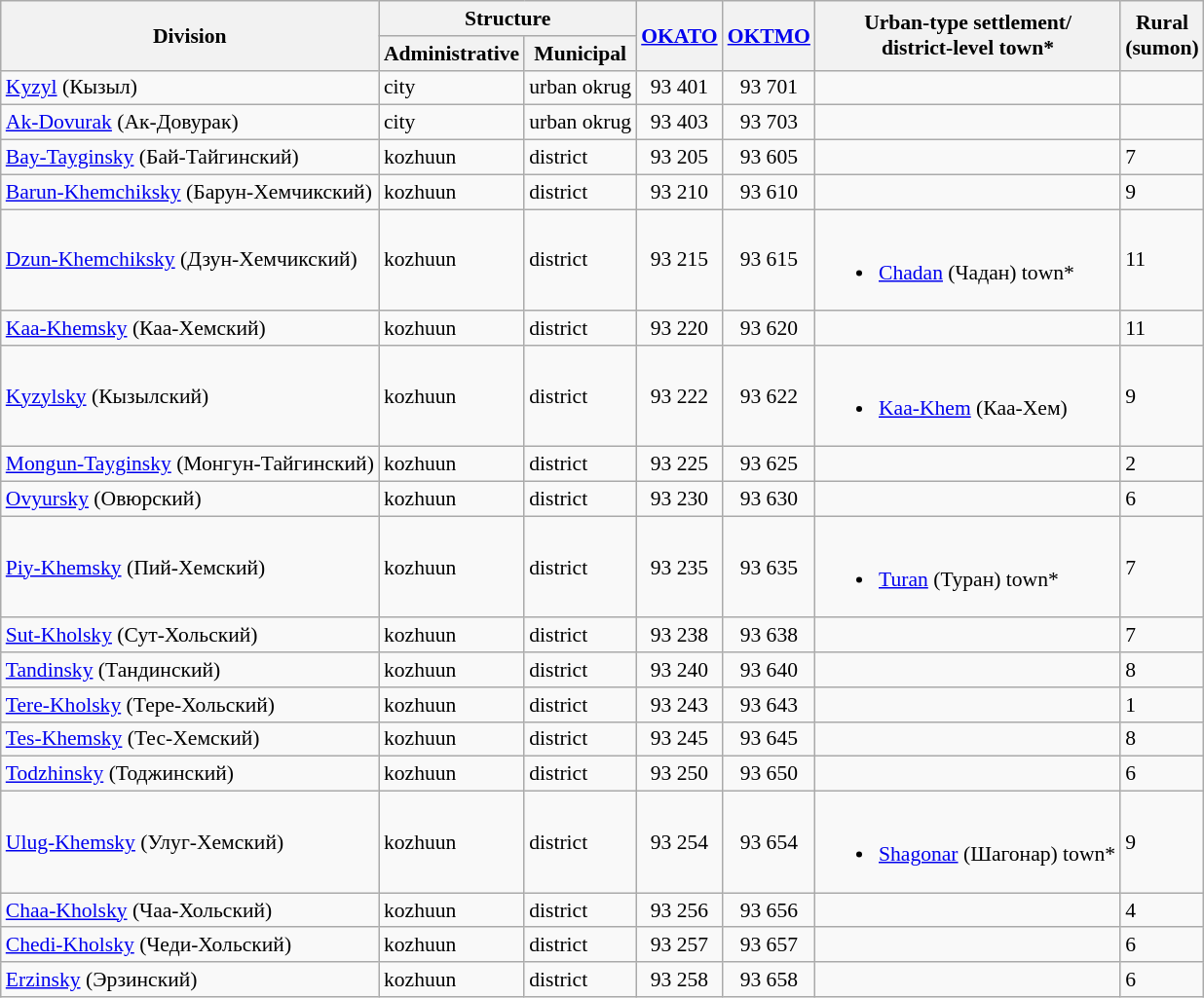<table class="wikitable" style="padding: 24em 0; border: 1px #aaa solid; border-collapse: collapse; font-size: 90%;">
<tr>
<th colspan="2" rowspan="2">Division</th>
<th colspan="2">Structure</th>
<th rowspan="2"><a href='#'>OKATO</a></th>
<th rowspan="2"><a href='#'>OKTMO</a></th>
<th rowspan="2">Urban-type settlement/<br>district-level town*</th>
<th rowspan="2">Rural<br>(sumon)</th>
</tr>
<tr>
<th>Administrative</th>
<th>Municipal</th>
</tr>
<tr>
<td colspan="2"><a href='#'>Kyzyl</a> (Кызыл)</td>
<td>city</td>
<td>urban okrug</td>
<td align="center">93 401</td>
<td align="center">93 701</td>
<td></td>
<td></td>
</tr>
<tr>
<td colspan="2"><a href='#'>Ak-Dovurak</a> (Ак-Довурак)</td>
<td>city</td>
<td>urban okrug</td>
<td align="center">93 403</td>
<td align="center">93 703</td>
<td></td>
<td></td>
</tr>
<tr>
<td colspan="2"><a href='#'>Bay-Tayginsky</a> (Бай-Тайгинский)</td>
<td>kozhuun</td>
<td>district</td>
<td align="center">93 205</td>
<td align="center">93 605</td>
<td></td>
<td>7</td>
</tr>
<tr>
<td colspan="2"><a href='#'>Barun-Khemchiksky</a> (Барун-Хемчикский)</td>
<td>kozhuun</td>
<td>district</td>
<td align="center">93 210</td>
<td align="center">93 610</td>
<td></td>
<td>9</td>
</tr>
<tr>
<td colspan="2"><a href='#'>Dzun-Khemchiksky</a> (Дзун-Хемчикский)</td>
<td>kozhuun</td>
<td>district</td>
<td align="center">93 215</td>
<td align="center">93 615</td>
<td><br><ul><li><a href='#'>Chadan</a> (Чадан) town*</li></ul></td>
<td>11</td>
</tr>
<tr>
<td colspan="2"><a href='#'>Kaa-Khemsky</a> (Каа-Хемский)</td>
<td>kozhuun</td>
<td>district</td>
<td align="center">93 220</td>
<td align="center">93 620</td>
<td></td>
<td>11</td>
</tr>
<tr>
<td colspan="2"><a href='#'>Kyzylsky</a> (Кызылский)</td>
<td>kozhuun</td>
<td>district</td>
<td align="center">93 222</td>
<td align="center">93 622</td>
<td><br><ul><li><a href='#'>Kaa-Khem</a> (Каа-Хем)</li></ul></td>
<td>9</td>
</tr>
<tr>
<td colspan="2"><a href='#'>Mongun-Tayginsky</a> (Монгун-Тайгинский)</td>
<td>kozhuun</td>
<td>district</td>
<td align="center">93 225</td>
<td align="center">93 625</td>
<td></td>
<td>2</td>
</tr>
<tr>
<td colspan="2"><a href='#'>Ovyursky</a> (Овюрский)</td>
<td>kozhuun</td>
<td>district</td>
<td align="center">93 230</td>
<td align="center">93 630</td>
<td></td>
<td>6</td>
</tr>
<tr>
<td colspan="2"><a href='#'>Piy-Khemsky</a> (Пий-Хемский)</td>
<td>kozhuun</td>
<td>district</td>
<td align="center">93 235</td>
<td align="center">93 635</td>
<td><br><ul><li><a href='#'>Turan</a> (Туран) town*</li></ul></td>
<td>7</td>
</tr>
<tr>
<td colspan="2"><a href='#'>Sut-Kholsky</a> (Сут-Хольский)</td>
<td>kozhuun</td>
<td>district</td>
<td align="center">93 238</td>
<td align="center">93 638</td>
<td></td>
<td>7</td>
</tr>
<tr>
<td colspan="2"><a href='#'>Tandinsky</a> (Тандинский)</td>
<td>kozhuun</td>
<td>district</td>
<td align="center">93 240</td>
<td align="center">93 640</td>
<td></td>
<td>8</td>
</tr>
<tr>
<td colspan="2"><a href='#'>Tere-Kholsky</a> (Тере-Хольский)</td>
<td>kozhuun</td>
<td>district</td>
<td align="center">93 243</td>
<td align="center">93 643</td>
<td></td>
<td>1</td>
</tr>
<tr>
<td colspan="2"><a href='#'>Tes-Khemsky</a> (Тес-Хемский)</td>
<td>kozhuun</td>
<td>district</td>
<td align="center">93 245</td>
<td align="center">93 645</td>
<td></td>
<td>8</td>
</tr>
<tr>
<td colspan="2"><a href='#'>Todzhinsky</a> (Тоджинский)</td>
<td>kozhuun</td>
<td>district</td>
<td align="center">93 250</td>
<td align="center">93 650</td>
<td></td>
<td>6</td>
</tr>
<tr>
<td colspan="2"><a href='#'>Ulug-Khemsky</a> (Улуг-Хемский)</td>
<td>kozhuun</td>
<td>district</td>
<td align="center">93 254</td>
<td align="center">93 654</td>
<td><br><ul><li><a href='#'>Shagonar</a> (Шагонар) town*</li></ul></td>
<td>9</td>
</tr>
<tr>
<td colspan="2"><a href='#'>Chaa-Kholsky</a> (Чаа-Хольский)</td>
<td>kozhuun</td>
<td>district</td>
<td align="center">93 256</td>
<td align="center">93 656</td>
<td></td>
<td>4</td>
</tr>
<tr>
<td colspan="2"><a href='#'>Chedi-Kholsky</a> (Чеди-Хольский)</td>
<td>kozhuun</td>
<td>district</td>
<td align="center">93 257</td>
<td align="center">93 657</td>
<td></td>
<td>6</td>
</tr>
<tr>
<td colspan="2"><a href='#'>Erzinsky</a> (Эрзинский)</td>
<td>kozhuun</td>
<td>district</td>
<td align="center">93 258</td>
<td align="center">93 658</td>
<td></td>
<td>6</td>
</tr>
</table>
